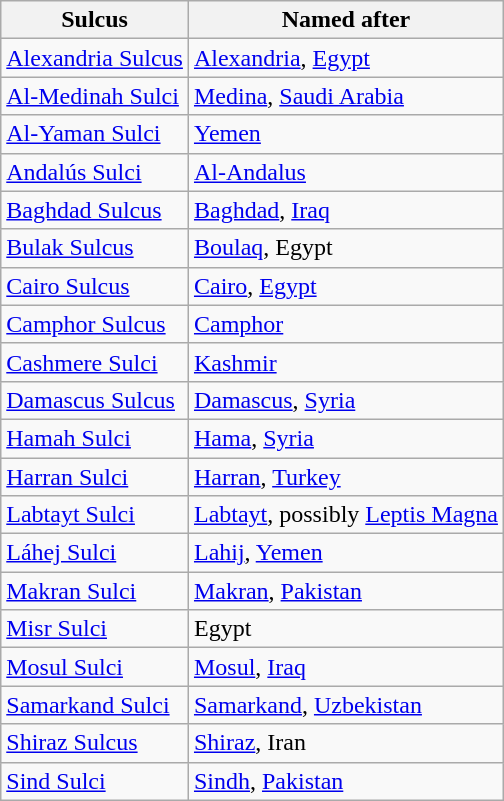<table class="wikitable">
<tr>
<th>Sulcus</th>
<th>Named after</th>
</tr>
<tr>
<td><a href='#'>Alexandria Sulcus</a></td>
<td><a href='#'>Alexandria</a>, <a href='#'>Egypt</a></td>
</tr>
<tr>
<td><a href='#'>Al-Medinah Sulci</a></td>
<td><a href='#'>Medina</a>, <a href='#'>Saudi Arabia</a></td>
</tr>
<tr>
<td><a href='#'>Al-Yaman Sulci</a></td>
<td><a href='#'>Yemen</a></td>
</tr>
<tr>
<td><a href='#'>Andalús Sulci</a></td>
<td><a href='#'>Al-Andalus</a></td>
</tr>
<tr>
<td><a href='#'>Baghdad Sulcus</a></td>
<td><a href='#'>Baghdad</a>, <a href='#'>Iraq</a></td>
</tr>
<tr>
<td><a href='#'>Bulak Sulcus</a></td>
<td><a href='#'>Boulaq</a>, Egypt</td>
</tr>
<tr>
<td><a href='#'>Cairo Sulcus</a></td>
<td><a href='#'>Cairo</a>, <a href='#'>Egypt</a></td>
</tr>
<tr>
<td><a href='#'>Camphor Sulcus</a></td>
<td><a href='#'>Camphor</a></td>
</tr>
<tr>
<td><a href='#'>Cashmere Sulci</a></td>
<td><a href='#'>Kashmir</a></td>
</tr>
<tr>
<td><a href='#'>Damascus Sulcus</a></td>
<td><a href='#'>Damascus</a>, <a href='#'>Syria</a></td>
</tr>
<tr>
<td><a href='#'>Hamah Sulci</a></td>
<td><a href='#'>Hama</a>, <a href='#'>Syria</a></td>
</tr>
<tr>
<td><a href='#'>Harran Sulci</a></td>
<td><a href='#'>Harran</a>, <a href='#'>Turkey</a></td>
</tr>
<tr>
<td><a href='#'>Labtayt Sulci</a></td>
<td><a href='#'>Labtayt</a>, possibly <a href='#'>Leptis Magna</a></td>
</tr>
<tr>
<td><a href='#'>Láhej Sulci</a></td>
<td><a href='#'>Lahij</a>, <a href='#'>Yemen</a></td>
</tr>
<tr>
<td><a href='#'>Makran Sulci</a></td>
<td><a href='#'>Makran</a>, <a href='#'>Pakistan</a></td>
</tr>
<tr>
<td><a href='#'>Misr Sulci</a></td>
<td>Egypt</td>
</tr>
<tr>
<td><a href='#'>Mosul Sulci</a></td>
<td><a href='#'>Mosul</a>, <a href='#'>Iraq</a></td>
</tr>
<tr>
<td><a href='#'>Samarkand Sulci</a></td>
<td><a href='#'>Samarkand</a>, <a href='#'>Uzbekistan</a></td>
</tr>
<tr>
<td><a href='#'>Shiraz Sulcus</a></td>
<td><a href='#'>Shiraz</a>, Iran</td>
</tr>
<tr>
<td><a href='#'>Sind Sulci</a></td>
<td><a href='#'>Sindh</a>, <a href='#'>Pakistan</a></td>
</tr>
</table>
